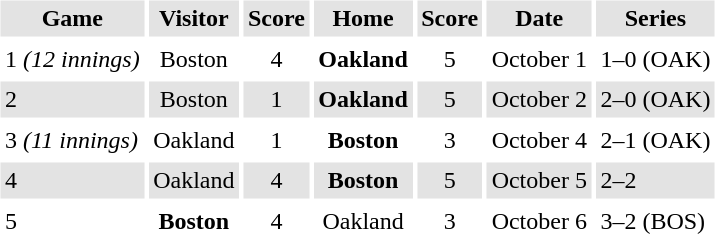<table border="0" cellspacing="3" cellpadding="3">
<tr style="background: #e3e3e3;">
<th>Game</th>
<th>Visitor</th>
<th>Score</th>
<th>Home</th>
<th>Score</th>
<th>Date</th>
<th>Series</th>
</tr>
<tr>
<td>1 <em>(12 innings)</em></td>
<td align="center">Boston</td>
<td align="center">4</td>
<td align="center"><strong>Oakland</strong></td>
<td align="center">5</td>
<td align="center">October 1</td>
<td>1–0 (OAK)</td>
</tr>
<tr style="background: #e3e3e3;">
<td>2</td>
<td align="center">Boston</td>
<td align="center">1</td>
<td align="center"><strong>Oakland</strong></td>
<td align="center">5</td>
<td align="center">October 2</td>
<td>2–0 (OAK)</td>
</tr>
<tr>
<td>3 <em>(11 innings)</em></td>
<td align="center">Oakland</td>
<td align="center">1</td>
<td align="center"><strong>Boston</strong></td>
<td align="center">3</td>
<td align="center">October 4</td>
<td>2–1 (OAK)</td>
</tr>
<tr style="background: #e3e3e3;">
<td>4</td>
<td align="center">Oakland</td>
<td align="center">4</td>
<td align="center"><strong>Boston</strong></td>
<td align="center">5</td>
<td align="center">October 5</td>
<td>2–2</td>
</tr>
<tr>
<td>5</td>
<td align="center"><strong>Boston</strong></td>
<td align="center">4</td>
<td align="center">Oakland</td>
<td align="center">3</td>
<td align="center">October 6</td>
<td>3–2 (BOS)</td>
</tr>
</table>
